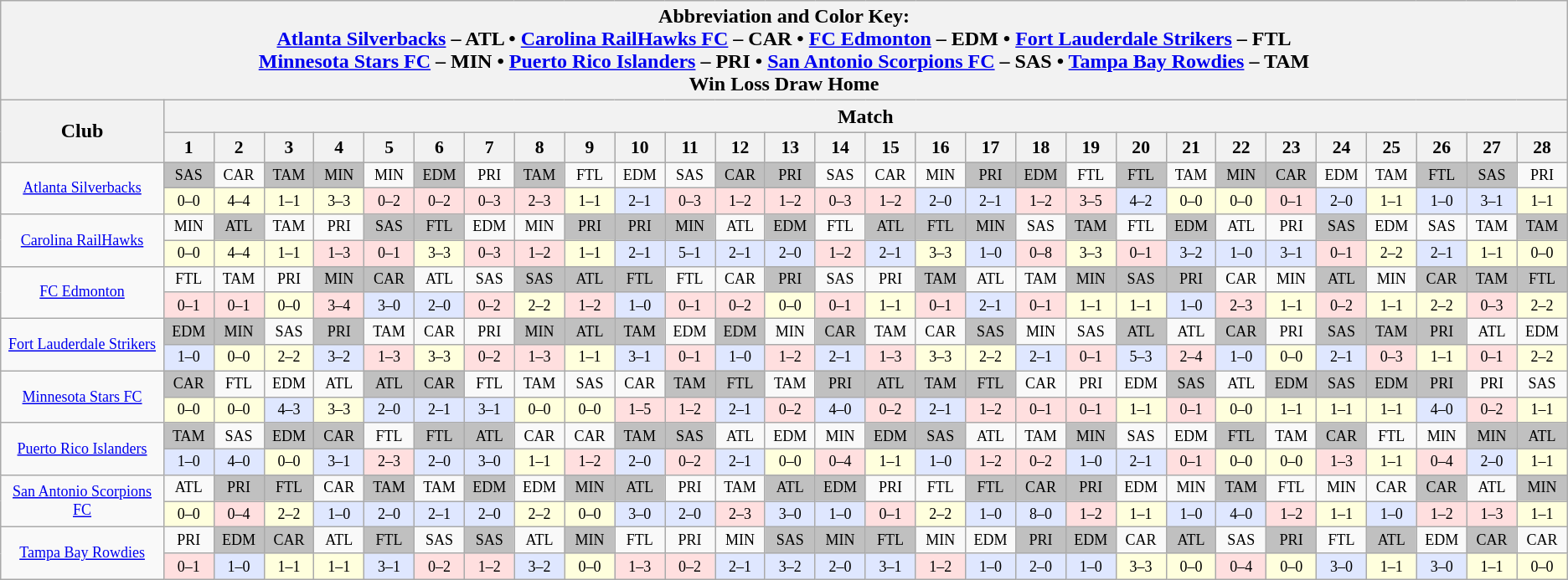<table class="wikitable" style="text-align:center;width=100%">
<tr>
<th colspan="31">Abbreviation and Color Key:<br><a href='#'>Atlanta Silverbacks</a> – ATL • <a href='#'>Carolina RailHawks FC</a> – CAR • <a href='#'>FC Edmonton</a> – EDM • <a href='#'>Fort Lauderdale Strikers</a> – FTL <br> <a href='#'>Minnesota Stars FC</a> – MIN • <a href='#'>Puerto Rico Islanders</a> – PRI • <a href='#'>San Antonio Scorpions FC</a> – SAS • <a href='#'>Tampa Bay Rowdies</a> – TAM<br><span>Win</span>  <span>Loss</span>  <span>Draw</span>  <span>Home</span></th>
</tr>
<tr>
<th style="width:10.4%;" rowspan="2">Club</th>
<th style="width:89.6%;" colspan="28">Match</th>
</tr>
<tr style="background:#ccc; font-size:90%;">
<th style="width:3.2%;">1</th>
<th style="width:3.2%;">2</th>
<th style="width:3.2%;">3</th>
<th style="width:3.2%;">4</th>
<th style="width:3.2%;">5</th>
<th style="width:3.2%;">6</th>
<th style="width:3.2%;">7</th>
<th style="width:3.2%;">8</th>
<th style="width:3.2%;">9</th>
<th style="width:3.2%;">10</th>
<th style="width:3.2%;">11</th>
<th style="width:3.2%;">12</th>
<th style="width:3.2%;">13</th>
<th style="width:3.2%;">14</th>
<th style="width:3.2%;">15</th>
<th style="width:3.2%;">16</th>
<th style="width:3.2%;">17</th>
<th style="width:3.2%;">18</th>
<th style="width:3.2%;">19</th>
<th style="width:3.2%;">20</th>
<th style="width:3.2%;">21</th>
<th style="width:3.2%;">22</th>
<th style="width:3.2%;">23</th>
<th style="width:3.2%;">24</th>
<th style="width:3.2%;">25</th>
<th style="width:3.2%;">26</th>
<th style="width:3.2%;">27</th>
<th style="width:3.2%;">28<br></th>
</tr>
<tr style="font-size: 75%">
<td rowspan="2"><a href='#'>Atlanta Silverbacks</a></td>
<td style="background:silver;">SAS</td>
<td>CAR</td>
<td style="background:silver;">TAM</td>
<td style="background:silver;">MIN</td>
<td>MIN</td>
<td style="background:silver;">EDM</td>
<td>PRI</td>
<td style="background:silver;">TAM</td>
<td>FTL</td>
<td>EDM</td>
<td>SAS</td>
<td style="background:silver;">CAR</td>
<td style="background:silver;">PRI</td>
<td>SAS</td>
<td>CAR</td>
<td>MIN</td>
<td style="background:silver;">PRI</td>
<td style="background:silver;">EDM</td>
<td>FTL</td>
<td style="background:silver;">FTL</td>
<td>TAM</td>
<td style="background:silver;">MIN</td>
<td style="background:silver;">CAR</td>
<td>EDM</td>
<td>TAM</td>
<td style="background:silver;">FTL</td>
<td style="background:silver;">SAS</td>
<td>PRI</td>
</tr>
<tr style="font-size: 75%">
<td bgcolor=#FFFFDD>0–0</td>
<td bgcolor=#FFFFDD>4–4</td>
<td bgcolor=#FFFFDD>1–1</td>
<td bgcolor=#FFFFDD>3–3</td>
<td bgcolor=#FFDFDF>0–2</td>
<td bgcolor=#FFDFDF>0–2</td>
<td bgcolor=#FFDFDF>0–3</td>
<td bgcolor=#FFDFDF>2–3</td>
<td bgcolor=#FFFFDD>1–1</td>
<td bgcolor=#DFE7FF>2–1</td>
<td bgcolor=#FFDFDF>0–3</td>
<td bgcolor=#FFDFDF>1–2</td>
<td bgcolor=#FFDFDF>1–2</td>
<td bgcolor=#FFDFDF>0–3</td>
<td bgcolor=#FFDFDF>1–2</td>
<td bgcolor=#DFE7FF>2–0</td>
<td bgcolor=#DFE7FF>2–1</td>
<td bgcolor=#FFDFDF>1–2</td>
<td bgcolor=#FFDFDF>3–5</td>
<td bgcolor=#DFE7FF>4–2</td>
<td bgcolor=#FFFFDD>0–0</td>
<td bgcolor=#FFFFDD>0–0</td>
<td bgcolor=#FFDFDF>0–1</td>
<td bgcolor=#DFE7FF>2–0</td>
<td bgcolor=#FFFFDD>1–1</td>
<td bgcolor=#DFE7FF>1–0</td>
<td bgcolor=#DFE7FF>3–1</td>
<td bgcolor=#FFFFDD>1–1</td>
</tr>
<tr style="font-size: 75%">
<td rowspan="2"><a href='#'>Carolina RailHawks</a></td>
<td>MIN</td>
<td style="background:silver;">ATL</td>
<td>TAM</td>
<td>PRI</td>
<td style="background:silver;">SAS</td>
<td style="background:silver;">FTL</td>
<td>EDM</td>
<td>MIN</td>
<td style="background:silver;">PRI</td>
<td style="background:silver;">PRI</td>
<td style="background:silver;">MIN</td>
<td>ATL</td>
<td style="background:silver;">EDM</td>
<td>FTL</td>
<td style="background:silver;">ATL</td>
<td style="background:silver;">FTL</td>
<td style="background:silver;">MIN</td>
<td>SAS</td>
<td style="background:silver;">TAM</td>
<td>FTL</td>
<td style="background:silver;">EDM</td>
<td>ATL</td>
<td>PRI</td>
<td style="background:silver;">SAS</td>
<td>EDM</td>
<td>SAS</td>
<td>TAM</td>
<td style="background:silver;">TAM</td>
</tr>
<tr style="font-size: 75%">
<td bgcolor=#FFFFDD>0–0</td>
<td bgcolor=#FFFFDD>4–4</td>
<td bgcolor=#FFFFDD>1–1</td>
<td bgcolor=#FFDFDF>1–3</td>
<td bgcolor=#FFDFDF>0–1</td>
<td bgcolor=#FFFFDD>3–3</td>
<td bgcolor=#FFDFDF>0–3</td>
<td bgcolor=#FFDFDF>1–2</td>
<td bgcolor=#FFFFDD>1–1</td>
<td bgcolor=#DFE7FF>2–1</td>
<td bgcolor=#DFE7FF>5–1</td>
<td bgcolor=#DFE7FF>2–1</td>
<td bgcolor=#DFE7FF>2–0</td>
<td bgcolor=#FFDFDF>1–2</td>
<td bgcolor=#DFE7FF>2–1</td>
<td bgcolor=#FFFFDD>3–3</td>
<td bgcolor=#DFE7FF>1–0</td>
<td bgcolor=#FFDFDF>0–8</td>
<td bgcolor=#FFFFDD>3–3</td>
<td bgcolor=#FFDFDF>0–1</td>
<td bgcolor=#DFE7FF>3–2</td>
<td bgcolor=#DFE7FF>1–0</td>
<td bgcolor=#DFE7FF>3–1</td>
<td bgcolor=#FFDFDF>0–1</td>
<td bgcolor=#FFFFDD>2–2</td>
<td bgcolor=#DFE7FF>2–1</td>
<td bgcolor=#FFFFDD>1–1</td>
<td bgcolor=#FFFFDD>0–0</td>
</tr>
<tr style="font-size: 75%">
<td rowspan="2"><a href='#'>FC Edmonton</a></td>
<td>FTL</td>
<td>TAM</td>
<td>PRI</td>
<td style="background:silver;">MIN</td>
<td style="background:silver;">CAR</td>
<td>ATL</td>
<td>SAS</td>
<td style="background:silver;">SAS</td>
<td style="background:silver;">ATL</td>
<td style="background:silver;">FTL</td>
<td>FTL</td>
<td>CAR</td>
<td style="background:silver;">PRI</td>
<td>SAS</td>
<td>PRI</td>
<td style="background:silver;">TAM</td>
<td>ATL</td>
<td>TAM</td>
<td style="background:silver;">MIN</td>
<td style="background:silver;">SAS</td>
<td style="background:silver;">PRI</td>
<td>CAR</td>
<td>MIN</td>
<td style="background:silver;">ATL</td>
<td>MIN</td>
<td style="background:silver;">CAR</td>
<td style="background:silver;">TAM</td>
<td style="background:silver;">FTL</td>
</tr>
<tr style="font-size: 75%">
<td bgcolor=#FFDFDF>0–1</td>
<td bgcolor=#FFDFDF>0–1</td>
<td bgcolor=#FFFFDD>0–0</td>
<td bgcolor=#FFDFDF>3–4</td>
<td bgcolor=#DFE7FF>3–0</td>
<td bgcolor=#DFE7FF>2–0</td>
<td bgcolor=#FFDFDF>0–2</td>
<td bgcolor=#FFFFDD>2–2</td>
<td bgcolor=#FFDFDF>1–2</td>
<td bgcolor=#DFE7FF>1–0</td>
<td bgcolor=#FFDFDF>0–1</td>
<td bgcolor=#FFDFDF>0–2</td>
<td bgcolor=#FFFFDD>0–0</td>
<td bgcolor=#FFDFDF>0–1</td>
<td bgcolor=#FFFFDD>1–1</td>
<td bgcolor=#FFDFDF>0–1</td>
<td bgcolor=#DFE7FF>2–1</td>
<td bgcolor=#FFDFDF>0–1</td>
<td bgcolor=#FFFFDD>1–1</td>
<td bgcolor=#FFFFDD>1–1</td>
<td bgcolor=#DFE7FF>1–0</td>
<td bgcolor=#FFDFDF>2–3</td>
<td bgcolor=#FFFFDD>1–1</td>
<td bgcolor=#FFDFDF>0–2</td>
<td bgcolor=#FFFFDD>1–1</td>
<td bgcolor=#FFFFDD>2–2</td>
<td bgcolor=#FFDFDF>0–3</td>
<td bgcolor=#FFFFDD>2–2</td>
</tr>
<tr style="font-size: 75%">
<td rowspan="2"><a href='#'>Fort Lauderdale Strikers</a></td>
<td style="background:silver;">EDM</td>
<td style="background:silver;">MIN</td>
<td>SAS</td>
<td style="background:silver;">PRI</td>
<td>TAM</td>
<td>CAR</td>
<td>PRI</td>
<td style="background:silver;">MIN</td>
<td style="background:silver;">ATL</td>
<td style="background:silver;">TAM</td>
<td>EDM</td>
<td style="background:silver;">EDM</td>
<td>MIN</td>
<td style="background:silver;">CAR</td>
<td>TAM</td>
<td>CAR</td>
<td style="background:silver;">SAS</td>
<td>MIN</td>
<td>SAS</td>
<td style="background:silver;">ATL</td>
<td>ATL</td>
<td style="background:silver;">CAR</td>
<td>PRI</td>
<td style="background:silver;">SAS</td>
<td style="background:silver;">TAM</td>
<td style="background:silver;">PRI</td>
<td>ATL</td>
<td>EDM</td>
</tr>
<tr style="font-size: 75%">
<td bgcolor=#DFE7FF>1–0</td>
<td bgcolor=#FFFFDD>0–0</td>
<td bgcolor=#FFFFDD>2–2</td>
<td bgcolor=#DFE7FF>3–2</td>
<td bgcolor=#FFDFDF>1–3</td>
<td bgcolor=#FFFFDD>3–3</td>
<td bgcolor=#FFDFDF>0–2</td>
<td bgcolor=#FFDFDF>1–3</td>
<td bgcolor=#FFFFDD>1–1</td>
<td bgcolor=#DFE7FF>3–1</td>
<td bgcolor=#FFDFDF>0–1</td>
<td bgcolor=#DFE7FF>1–0</td>
<td bgcolor=#FFDFDF>1–2</td>
<td bgcolor=#DFE7FF>2–1</td>
<td bgcolor=#FFDFDF>1–3</td>
<td bgcolor=#FFFFDD>3–3</td>
<td bgcolor=#FFFFDD>2–2</td>
<td bgcolor=#DFE7FF>2–1</td>
<td bgcolor=#FFDFDF>0–1</td>
<td bgcolor=#DFE7FF>5–3</td>
<td bgcolor=#FFDFDF>2–4</td>
<td bgcolor=#DFE7FF>1–0</td>
<td bgcolor=#FFFFDD>0–0</td>
<td bgcolor=#DFE7FF>2–1</td>
<td bgcolor=#FFDFDF>0–3</td>
<td bgcolor=#FFFFDD>1–1</td>
<td bgcolor=#FFDFDF>0–1</td>
<td bgcolor=#FFFFDD>2–2</td>
</tr>
<tr style="font-size: 75%">
<td rowspan="2"><a href='#'>Minnesota Stars FC</a></td>
<td style="background:silver;">CAR</td>
<td>FTL</td>
<td>EDM</td>
<td>ATL</td>
<td style="background:silver;">ATL</td>
<td style="background:silver;">CAR</td>
<td>FTL</td>
<td>TAM</td>
<td>SAS</td>
<td>CAR</td>
<td style="background:silver;">TAM</td>
<td style="background:silver;">FTL</td>
<td>TAM</td>
<td style="background:silver;">PRI</td>
<td style="background:silver;">ATL</td>
<td style="background:silver;">TAM</td>
<td style="background:silver;">FTL</td>
<td>CAR</td>
<td>PRI</td>
<td>EDM</td>
<td style="background:silver;">SAS</td>
<td>ATL</td>
<td style="background:silver;">EDM</td>
<td style="background:silver;">SAS</td>
<td style="background:silver;">EDM</td>
<td style="background:silver;">PRI</td>
<td>PRI</td>
<td>SAS</td>
</tr>
<tr style="font-size: 75%">
<td bgcolor=#FFFFDD>0–0</td>
<td bgcolor=#FFFFDD>0–0</td>
<td bgcolor=#DFE7FF>4–3</td>
<td bgcolor=#FFFFDD>3–3</td>
<td bgcolor=#DFE7FF>2–0</td>
<td bgcolor=#DFE7FF>2–1</td>
<td bgcolor=#DFE7FF>3–1</td>
<td bgcolor=#FFFFDD>0–0</td>
<td bgcolor=#FFFFDD>0–0</td>
<td bgcolor=#FFDFDF>1–5</td>
<td bgcolor=#FFDFDF>1–2</td>
<td bgcolor=#DFE7FF>2–1</td>
<td bgcolor=#FFDFDF>0–2</td>
<td bgcolor=#DFE7FF>4–0</td>
<td bgcolor=#FFDFDF>0–2</td>
<td bgcolor=#DFE7FF>2–1</td>
<td bgcolor=#FFDFDF>1–2</td>
<td bgcolor=#FFDFDF>0–1</td>
<td bgcolor=#FFDFDF>0–1</td>
<td bgcolor=#FFFFDD>1–1</td>
<td bgcolor=#FFDFDF>0–1</td>
<td bgcolor=#FFFFDD>0–0</td>
<td bgcolor=#FFFFDD>1–1</td>
<td bgcolor=#FFFFDD>1–1</td>
<td bgcolor=#FFFFDD>1–1</td>
<td bgcolor=#DFE7FF>4–0</td>
<td bgcolor=#FFDFDF>0–2</td>
<td bgcolor=#FFFFDD>1–1</td>
</tr>
<tr style="font-size: 75%">
<td rowspan="2"><a href='#'>Puerto Rico Islanders</a></td>
<td style="background:silver;">TAM</td>
<td>SAS</td>
<td style="background:silver;">EDM</td>
<td style="background:silver;">CAR</td>
<td>FTL</td>
<td style="background:silver;">FTL</td>
<td style="background:silver;">ATL</td>
<td>CAR</td>
<td>CAR</td>
<td style="background:silver;">TAM</td>
<td style="background:silver;">SAS</td>
<td>ATL</td>
<td>EDM</td>
<td>MIN</td>
<td style="background:silver;">EDM</td>
<td style="background:silver;">SAS</td>
<td>ATL</td>
<td>TAM</td>
<td style="background:silver;">MIN</td>
<td>SAS</td>
<td>EDM</td>
<td style="background:silver;">FTL</td>
<td>TAM</td>
<td style="background:silver;">CAR</td>
<td>FTL</td>
<td>MIN</td>
<td style="background:silver;">MIN</td>
<td style="background:silver;">ATL</td>
</tr>
<tr style="font-size: 75%">
<td bgcolor=#DFE7FF>1–0</td>
<td bgcolor=#DFE7FF>4–0</td>
<td bgcolor=#FFFFDD>0–0</td>
<td bgcolor=#DFE7FF>3–1</td>
<td bgcolor=#FFDFDF>2–3</td>
<td bgcolor=#DFE7FF>2–0</td>
<td bgcolor=#DFE7FF>3–0</td>
<td bgcolor=#FFFFDD>1–1</td>
<td bgcolor=#FFDFDF>1–2</td>
<td bgcolor=#DFE7FF>2–0</td>
<td bgcolor=#FFDFDF>0–2</td>
<td bgcolor=#DFE7FF>2–1</td>
<td bgcolor=#FFFFDD>0–0</td>
<td bgcolor=#FFDFDF>0–4</td>
<td bgcolor=#FFFFDD>1–1</td>
<td bgcolor=#DFE7FF>1–0</td>
<td bgcolor=#FFDFDF>1–2</td>
<td bgcolor=#FFDFDF>0–2</td>
<td bgcolor=#DFE7FF>1–0</td>
<td bgcolor=#DFE7FF>2–1</td>
<td bgcolor=#FFDFDF>0–1</td>
<td bgcolor=#FFFFDD>0–0</td>
<td bgcolor=#FFFFDD>0–0</td>
<td bgcolor=#FFDFDF>1–3</td>
<td bgcolor=#FFFFDD>1–1</td>
<td bgcolor=#FFDFDF>0–4</td>
<td bgcolor=#DFE7FF>2–0</td>
<td bgcolor=#FFFFDD>1–1</td>
</tr>
<tr style="font-size: 75%">
<td rowspan="2"><a href='#'>San Antonio Scorpions FC</a></td>
<td>ATL</td>
<td style="background:silver;">PRI</td>
<td style="background:silver;">FTL</td>
<td>CAR</td>
<td style="background:silver;">TAM</td>
<td>TAM</td>
<td style="background:silver;">EDM</td>
<td>EDM</td>
<td style="background:silver;">MIN</td>
<td style="background:silver;">ATL</td>
<td>PRI</td>
<td>TAM</td>
<td style="background:silver;">ATL</td>
<td style="background:silver;">EDM</td>
<td>PRI</td>
<td>FTL</td>
<td style="background:silver;">FTL</td>
<td style="background:silver;">CAR</td>
<td style="background:silver;">PRI</td>
<td>EDM</td>
<td>MIN</td>
<td style="background:silver;">TAM</td>
<td>FTL</td>
<td>MIN</td>
<td>CAR</td>
<td style="background:silver;">CAR</td>
<td>ATL</td>
<td style="background:silver;">MIN</td>
</tr>
<tr style="font-size: 75%">
<td bgcolor=#FFFFDD>0–0</td>
<td bgcolor=#FFDFDF>0–4</td>
<td bgcolor=#FFFFDD>2–2</td>
<td bgcolor=#DFE7FF>1–0</td>
<td bgcolor=#DFE7FF>2–0</td>
<td bgcolor=#DFE7FF>2–1</td>
<td bgcolor=#DFE7FF>2–0</td>
<td bgcolor=#FFFFDD>2–2</td>
<td bgcolor=#FFFFDD>0–0</td>
<td bgcolor=#DFE7FF>3–0</td>
<td bgcolor=#DFE7FF>2–0</td>
<td bgcolor=#FFDFDF>2–3</td>
<td bgcolor=#DFE7FF>3–0</td>
<td bgcolor=#DFE7FF>1–0</td>
<td bgcolor=#FFDFDF>0–1</td>
<td bgcolor=#FFFFDD>2–2</td>
<td bgcolor=#DFE7FF>1–0</td>
<td bgcolor=#DFE7FF>8–0</td>
<td bgcolor=#FFDFDF>1–2</td>
<td bgcolor=#FFFFDD>1–1</td>
<td bgcolor=#DFE7FF>1–0</td>
<td bgcolor=#DFE7FF>4–0</td>
<td bgcolor=#FFDFDF>1–2</td>
<td bgcolor=#FFFFDD>1–1</td>
<td bgcolor=#DFE7FF>1–0</td>
<td bgcolor=#FFDFDF>1–2</td>
<td bgcolor=#FFDFDF>1–3</td>
<td bgcolor=#FFFFDD>1–1</td>
</tr>
<tr style="font-size: 75%">
<td rowspan="2"><a href='#'>Tampa Bay Rowdies</a></td>
<td>PRI</td>
<td style="background:silver;">EDM</td>
<td style="background:silver;">CAR</td>
<td>ATL</td>
<td style="background:silver;">FTL</td>
<td>SAS</td>
<td style="background:silver;">SAS</td>
<td>ATL</td>
<td style="background:silver;">MIN</td>
<td>FTL</td>
<td>PRI</td>
<td>MIN</td>
<td style="background:silver;">SAS</td>
<td style="background:silver;">MIN</td>
<td style="background:silver;">FTL</td>
<td>MIN</td>
<td>EDM</td>
<td style="background:silver;">PRI</td>
<td style="background:silver;">EDM</td>
<td>CAR</td>
<td style="background:silver;">ATL</td>
<td>SAS</td>
<td style="background:silver;">PRI</td>
<td>FTL</td>
<td style="background:silver;">ATL</td>
<td>EDM</td>
<td style="background:silver;">CAR</td>
<td>CAR</td>
</tr>
<tr style="font-size: 75%">
<td bgcolor=#FFDFDF>0–1</td>
<td bgcolor=#DFE7FF>1–0</td>
<td bgcolor=#FFFFDD>1–1</td>
<td bgcolor=#FFFFDD>1–1</td>
<td bgcolor=#DFE7FF>3–1</td>
<td bgcolor=#FFDFDF>0–2</td>
<td bgcolor=#FFDFDF>1–2</td>
<td bgcolor=#DFE7FF>3–2</td>
<td bgcolor=#FFFFDD>0–0</td>
<td bgcolor=#FFDFDF>1–3</td>
<td bgcolor=#FFDFDF>0–2</td>
<td bgcolor=#DFE7FF>2–1</td>
<td bgcolor=#DFE7FF>3–2</td>
<td bgcolor=#DFE7FF>2–0</td>
<td bgcolor=#DFE7FF>3–1</td>
<td bgcolor=#FFDFDF>1–2</td>
<td bgcolor=#DFE7FF>1–0</td>
<td bgcolor=#DFE7FF>2–0</td>
<td bgcolor=#DFE7FF>1–0</td>
<td bgcolor=#FFFFDD>3–3</td>
<td bgcolor=#FFFFDD>0–0</td>
<td bgcolor=#FFDFDF>0–4</td>
<td bgcolor=#FFFFDD>0–0</td>
<td bgcolor=#DFE7FF>3–0</td>
<td bgcolor=#FFFFDD>1–1</td>
<td bgcolor=#DFE7FF>3–0</td>
<td bgcolor=#FFFFDD>1–1</td>
<td bgcolor=#FFFFDD>0–0</td>
</tr>
</table>
